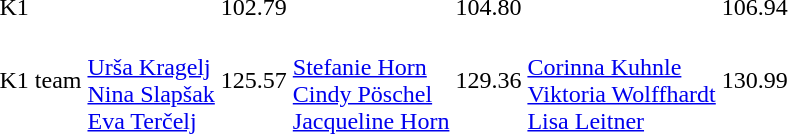<table>
<tr>
<td>K1</td>
<td></td>
<td>102.79</td>
<td></td>
<td>104.80</td>
<td></td>
<td>106.94</td>
</tr>
<tr>
<td>K1 team</td>
<td><br><a href='#'>Urša Kragelj</a><br><a href='#'>Nina Slapšak</a><br><a href='#'>Eva Terčelj</a></td>
<td>125.57</td>
<td><br><a href='#'>Stefanie Horn</a><br><a href='#'>Cindy Pöschel</a><br><a href='#'>Jacqueline Horn</a></td>
<td>129.36</td>
<td><br><a href='#'>Corinna Kuhnle</a><br><a href='#'>Viktoria Wolffhardt</a><br><a href='#'>Lisa Leitner</a></td>
<td>130.99</td>
</tr>
</table>
